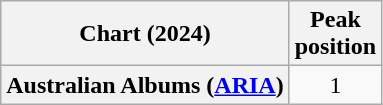<table class="wikitable plainrowheaders" style="text-align:center">
<tr>
<th scope="col">Chart (2024)</th>
<th scope="col">Peak<br>position</th>
</tr>
<tr>
<th scope="row">Australian Albums (<a href='#'>ARIA</a>)</th>
<td>1</td>
</tr>
</table>
